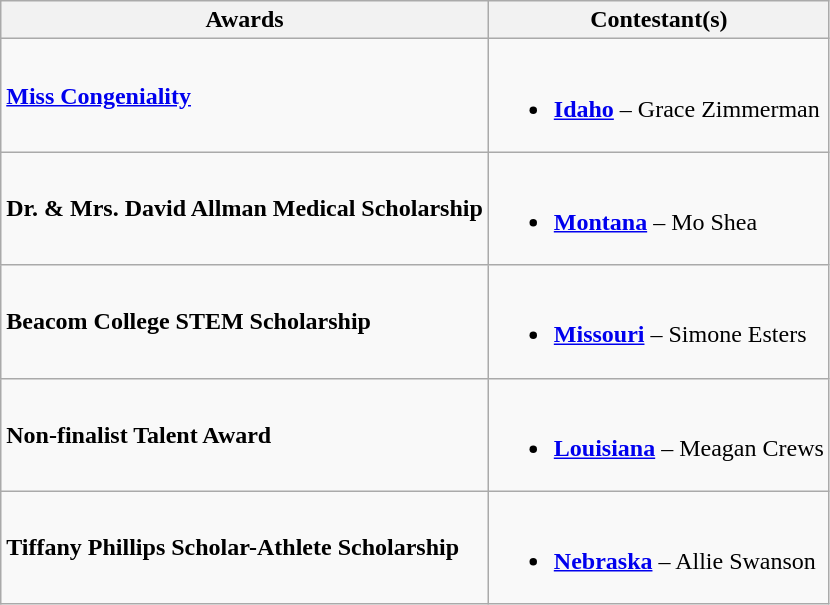<table class="wikitable">
<tr>
<th>Awards</th>
<th>Contestant(s)</th>
</tr>
<tr>
<td><strong><a href='#'>Miss Congeniality</a></strong></td>
<td><br><ul><li> <strong><a href='#'>Idaho</a></strong> – Grace Zimmerman</li></ul></td>
</tr>
<tr>
<td><strong>Dr. & Mrs. David Allman Medical Scholarship</strong></td>
<td><br><ul><li> <strong><a href='#'>Montana</a></strong> – Mo Shea</li></ul></td>
</tr>
<tr>
<td><strong>Beacom College STEM Scholarship</strong></td>
<td><br><ul><li> <strong><a href='#'>Missouri</a></strong> – Simone Esters</li></ul></td>
</tr>
<tr>
<td><strong>Non-finalist Talent Award</strong></td>
<td><br><ul><li> <strong><a href='#'>Louisiana</a></strong> – Meagan Crews</li></ul></td>
</tr>
<tr>
<td><strong>Tiffany Phillips Scholar-Athlete Scholarship</strong></td>
<td><br><ul><li> <strong><a href='#'>Nebraska</a></strong> – Allie Swanson</li></ul></td>
</tr>
</table>
